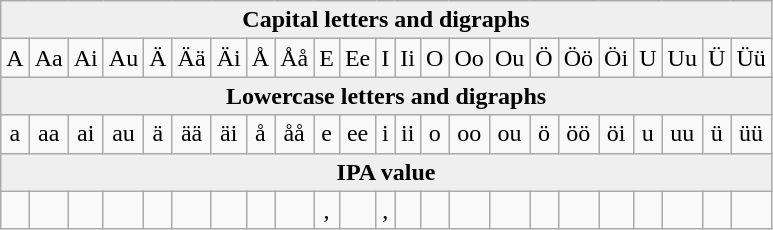<table class=wikitable style=text-align:center>
<tr>
<td bgcolor="#EFEFEF" colspan="23"><strong>Capital letters and digraphs</strong></td>
</tr>
<tr>
<td>A</td>
<td>Aa</td>
<td>Ai</td>
<td>Au</td>
<td>Ä</td>
<td>Ää</td>
<td>Äi</td>
<td>Å</td>
<td>Åå</td>
<td>E</td>
<td>Ee</td>
<td>I</td>
<td>Ii</td>
<td>O</td>
<td>Oo</td>
<td>Ou</td>
<td>Ö</td>
<td>Öö</td>
<td>Öi</td>
<td>U</td>
<td>Uu</td>
<td>Ü</td>
<td>Üü</td>
</tr>
<tr>
<td bgcolor="#EFEFEF" colspan="23"><strong>Lowercase letters and digraphs</strong></td>
</tr>
<tr>
<td>a</td>
<td>aa</td>
<td>ai</td>
<td>au</td>
<td>ä</td>
<td>ää</td>
<td>äi</td>
<td>å</td>
<td>åå</td>
<td>e</td>
<td>ee</td>
<td>i</td>
<td>ii</td>
<td>o</td>
<td>oo</td>
<td>ou</td>
<td>ö</td>
<td>öö</td>
<td>öi</td>
<td>u</td>
<td>uu</td>
<td>ü</td>
<td>üü</td>
</tr>
<tr>
<td bgcolor="#EFEFEF" colspan="23"><strong>IPA value</strong></td>
</tr>
<tr>
<td></td>
<td></td>
<td></td>
<td></td>
<td></td>
<td></td>
<td></td>
<td></td>
<td></td>
<td>, </td>
<td></td>
<td>, </td>
<td></td>
<td></td>
<td></td>
<td></td>
<td></td>
<td></td>
<td></td>
<td></td>
<td></td>
<td></td>
<td></td>
</tr>
</table>
